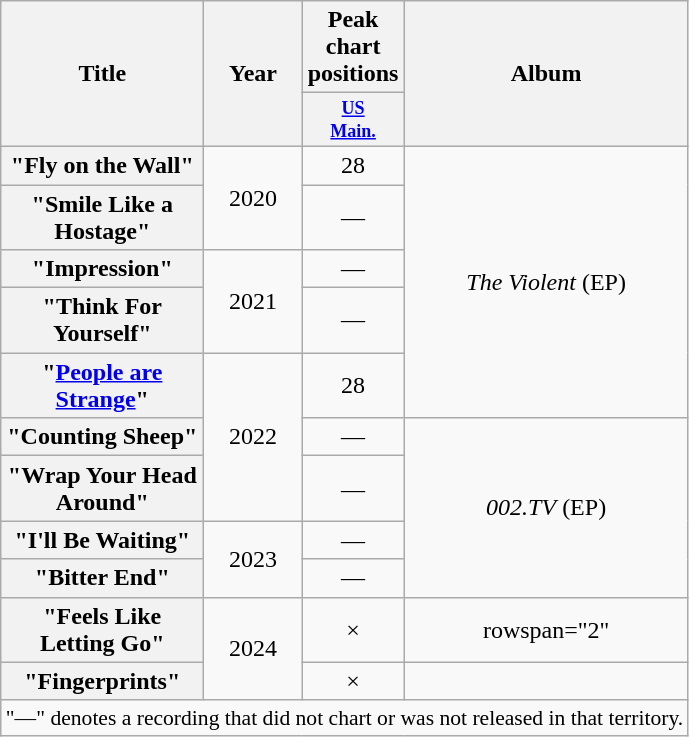<table class="wikitable plainrowheaders" style="text-align:center;">
<tr>
<th scope="col" rowspan="2" style="width:8em;">Title</th>
<th scope="col" rowspan="2">Year</th>
<th scope="col" colspan="1">Peak chart positions</th>
<th scope="col" rowspan="2">Album</th>
</tr>
<tr>
<th style="width:4em;font-size:75%"><a href='#'>US<br>Main.</a></th>
</tr>
<tr>
<th scope="row">"Fly on the Wall"</th>
<td rowspan="2">2020</td>
<td>28</td>
<td rowspan="5"><em>The Violent</em> (EP)</td>
</tr>
<tr>
<th scope="row">"Smile Like a Hostage"</th>
<td>―</td>
</tr>
<tr>
<th scope="row">"Impression"</th>
<td rowspan="2">2021</td>
<td>―</td>
</tr>
<tr>
<th scope="row">"Think For Yourself"</th>
<td>―</td>
</tr>
<tr>
<th scope="row">"<a href='#'>People are Strange</a>"</th>
<td rowspan="3">2022</td>
<td>28</td>
</tr>
<tr>
<th scope="row">"Counting Sheep"</th>
<td>―</td>
<td rowspan="4"><em>002.TV</em> (EP)</td>
</tr>
<tr>
<th scope="row">"Wrap Your Head Around"</th>
<td>―</td>
</tr>
<tr>
<th scope="row">"I'll Be Waiting"</th>
<td rowspan="2">2023</td>
<td>―</td>
</tr>
<tr>
<th scope="row">"Bitter End"</th>
<td>―</td>
</tr>
<tr>
<th scope="row">"Feels Like Letting Go"</th>
<td rowspan="2">2024</td>
<td>×</td>
<td>rowspan="2" </td>
</tr>
<tr>
<th scope="row">"Fingerprints"</th>
<td>×</td>
</tr>
<tr>
<td colspan="8" style="font-size:90%">"—" denotes a recording that did not chart or was not released in that territory.</td>
</tr>
</table>
